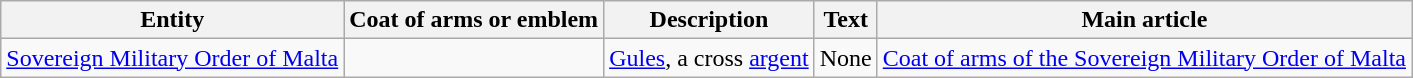<table class="wikitable">
<tr>
<th>Entity</th>
<th>Coat of arms or emblem</th>
<th>Description</th>
<th>Text </th>
<th>Main article</th>
</tr>
<tr align="left" valign="middle">
<td><a href='#'>Sovereign Military Order of Malta</a></td>
<td></td>
<td><a href='#'>Gules</a>, a cross <a href='#'>argent</a></td>
<td>None</td>
<td><a href='#'>Coat of arms of the Sovereign Military Order of Malta</a></td>
</tr>
</table>
